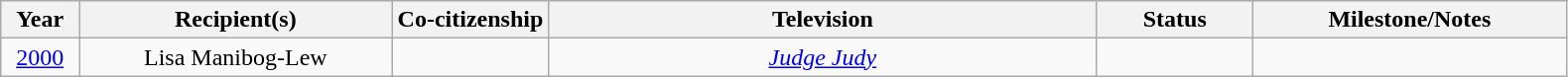<table class="wikitable" style="text-align: center">
<tr style="background:#ebf5ff;">
<th width="5%">Year</th>
<th width="20%">Recipient(s)</th>
<th width="10%">Co-citizenship</th>
<th width="35%">Television</th>
<th width="10%">Status</th>
<th width="20%">Milestone/Notes</th>
</tr>
<tr>
<td><a href='#'>2000</a></td>
<td>Lisa Manibog-Lew</td>
<td></td>
<td><em><a href='#'>Judge Judy</a></em></td>
<td></td>
<td></td>
</tr>
</table>
